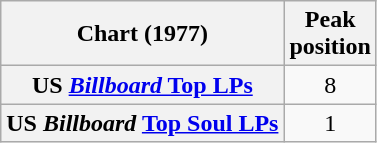<table class="wikitable sortable plainrowheaders">
<tr>
<th scope="col">Chart (1977)</th>
<th scope="col">Peak<br>position</th>
</tr>
<tr>
<th scope="row">US <a href='#'><em>Billboard</em> Top LPs</a></th>
<td align="center">8</td>
</tr>
<tr>
<th scope="row">US <em>Billboard</em> <a href='#'>Top Soul LPs</a></th>
<td align="center">1</td>
</tr>
</table>
